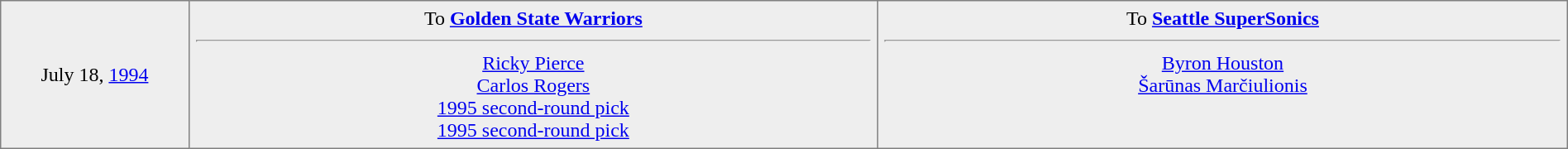<table border="1" style="border-collapse:collapse; text-align:center; width:100%;"  cellpadding="5">
<tr style="background:#eee;">
<td style="width:12%">July 18, <a href='#'>1994</a></td>
<td style="width:44%" valign="top">To <strong><a href='#'>Golden State Warriors</a></strong><hr><a href='#'>Ricky Pierce</a><br><a href='#'>Carlos Rogers</a><br><a href='#'>1995 second-round pick</a><br><a href='#'>1995 second-round pick</a></td>
<td style="width:44%" valign="top">To <strong><a href='#'>Seattle SuperSonics</a></strong><hr><a href='#'>Byron Houston</a><br><a href='#'>Šarūnas Marčiulionis</a></td>
</tr>
</table>
